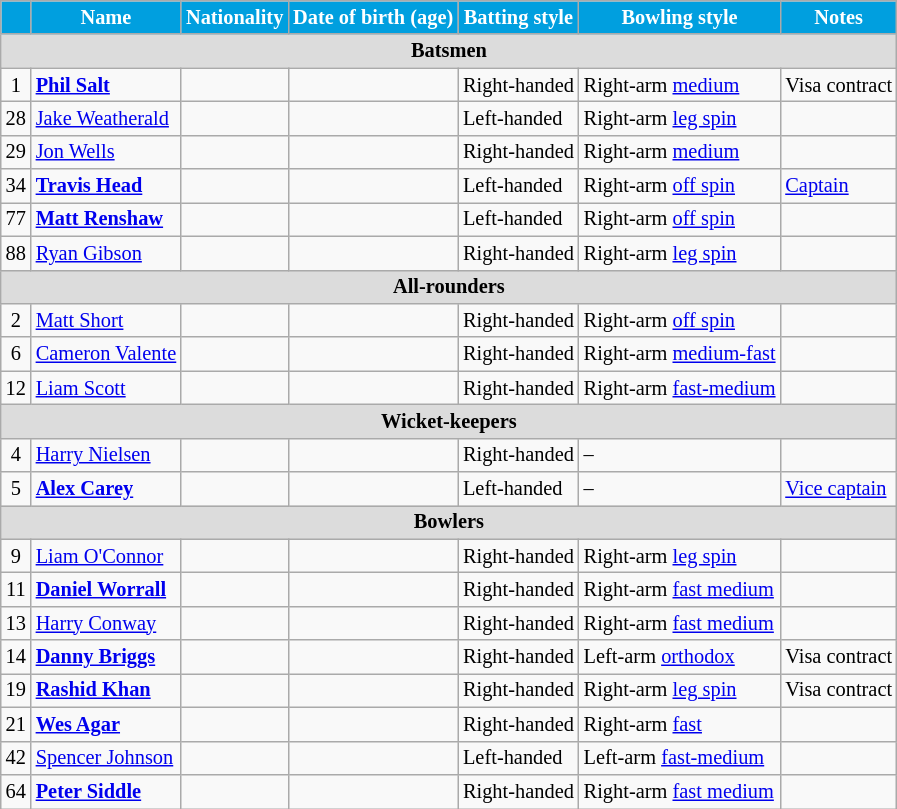<table class="wikitable"  style="font-size:85%;">
<tr>
<th style="background: #009FDF; color:white" align=right></th>
<th style="background: #009FDF; color:white" align=right>Name</th>
<th style="background: #009FDF; color:white" align=right>Nationality</th>
<th style="background: #009FDF; color:white" align=right>Date of birth (age)</th>
<th style="background: #009FDF; color:white" align=right>Batting style</th>
<th style="background: #009FDF; color:white" align=right>Bowling style</th>
<th style="background: #009FDF; color:white" align=right>Notes</th>
</tr>
<tr>
<th colspan="7" style="background: #DCDCDC" align=center>Batsmen</th>
</tr>
<tr>
<td style="text-align:center">1</td>
<td><strong><a href='#'>Phil Salt</a></strong></td>
<td></td>
<td></td>
<td>Right-handed</td>
<td>Right-arm <a href='#'>medium</a></td>
<td>Visa contract</td>
</tr>
<tr>
<td style="text-align:center">28</td>
<td><a href='#'>Jake Weatherald</a></td>
<td></td>
<td></td>
<td>Left-handed</td>
<td>Right-arm <a href='#'>leg spin</a></td>
<td></td>
</tr>
<tr>
<td style="text-align:center">29</td>
<td><a href='#'>Jon Wells</a></td>
<td></td>
<td></td>
<td>Right-handed</td>
<td>Right-arm <a href='#'>medium</a></td>
<td></td>
</tr>
<tr>
<td style="text-align:center">34</td>
<td><strong><a href='#'>Travis Head</a></strong></td>
<td></td>
<td></td>
<td>Left-handed</td>
<td>Right-arm <a href='#'>off spin</a></td>
<td><a href='#'>Captain</a></td>
</tr>
<tr>
<td style="text-align:center">77</td>
<td><strong><a href='#'>Matt Renshaw</a></strong></td>
<td></td>
<td></td>
<td>Left-handed</td>
<td>Right-arm <a href='#'>off spin</a></td>
<td></td>
</tr>
<tr>
<td style="text-align:center">88</td>
<td><a href='#'>Ryan Gibson</a></td>
<td></td>
<td></td>
<td>Right-handed</td>
<td>Right-arm <a href='#'>leg spin</a></td>
<td></td>
</tr>
<tr>
<th colspan="7" style="background: #DCDCDC" align=center>All-rounders</th>
</tr>
<tr>
<td style="text-align:center">2</td>
<td><a href='#'>Matt Short</a></td>
<td></td>
<td></td>
<td>Right-handed</td>
<td>Right-arm <a href='#'>off spin</a></td>
<td></td>
</tr>
<tr>
<td style="text-align:center">6</td>
<td><a href='#'>Cameron Valente</a></td>
<td></td>
<td></td>
<td>Right-handed</td>
<td>Right-arm <a href='#'>medium-fast</a></td>
</tr>
<tr>
<td style="text-align:center">12</td>
<td><a href='#'>Liam Scott</a></td>
<td></td>
<td></td>
<td>Right-handed</td>
<td>Right-arm <a href='#'>fast-medium</a></td>
<td></td>
</tr>
<tr>
<th colspan="7" style="background: #DCDCDC" align=center>Wicket-keepers</th>
</tr>
<tr>
<td style="text-align:center">4</td>
<td><a href='#'>Harry Nielsen</a></td>
<td></td>
<td></td>
<td>Right-handed</td>
<td>–</td>
<td></td>
</tr>
<tr>
<td style="text-align:center">5</td>
<td><strong><a href='#'>Alex Carey</a></strong></td>
<td></td>
<td></td>
<td>Left-handed</td>
<td>–</td>
<td><a href='#'>Vice captain</a></td>
</tr>
<tr>
<th colspan="7" style="background: #DCDCDC" align=center>Bowlers</th>
</tr>
<tr>
<td style="text-align:center">9</td>
<td><a href='#'>Liam O'Connor</a></td>
<td></td>
<td></td>
<td>Right-handed</td>
<td>Right-arm <a href='#'>leg spin</a></td>
<td></td>
</tr>
<tr>
<td style="text-align:center">11</td>
<td><strong><a href='#'>Daniel Worrall</a></strong></td>
<td></td>
<td></td>
<td>Right-handed</td>
<td>Right-arm <a href='#'>fast medium</a></td>
<td></td>
</tr>
<tr>
<td style="text-align:center">13</td>
<td><a href='#'>Harry Conway</a></td>
<td></td>
<td></td>
<td>Right-handed</td>
<td>Right-arm <a href='#'>fast medium</a></td>
<td></td>
</tr>
<tr>
<td style="text-align:center">14</td>
<td><strong><a href='#'>Danny Briggs</a></strong></td>
<td></td>
<td></td>
<td>Right-handed</td>
<td>Left-arm <a href='#'>orthodox</a></td>
<td>Visa contract</td>
</tr>
<tr>
<td style="text-align:center">19</td>
<td><strong><a href='#'>Rashid Khan</a></strong></td>
<td></td>
<td></td>
<td>Right-handed</td>
<td>Right-arm <a href='#'>leg spin</a></td>
<td>Visa contract</td>
</tr>
<tr>
<td style="text-align:center">21</td>
<td><strong><a href='#'>Wes Agar</a></strong></td>
<td></td>
<td></td>
<td>Right-handed</td>
<td>Right-arm <a href='#'>fast</a></td>
<td></td>
</tr>
<tr>
<td style="text-align:center">42</td>
<td><a href='#'>Spencer Johnson</a></td>
<td></td>
<td></td>
<td>Left-handed</td>
<td>Left-arm <a href='#'>fast-medium</a></td>
<td></td>
</tr>
<tr>
<td style="text-align:center">64</td>
<td><strong><a href='#'>Peter Siddle</a></strong></td>
<td></td>
<td></td>
<td>Right-handed</td>
<td>Right-arm <a href='#'>fast medium</a></td>
<td></td>
</tr>
</table>
